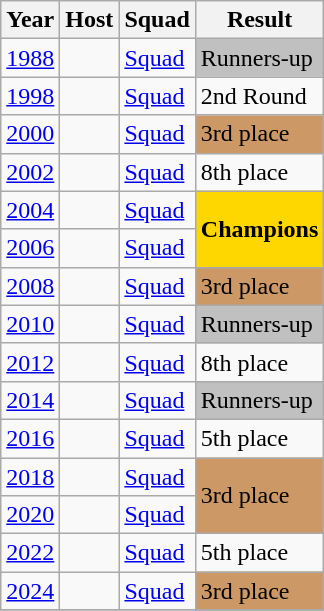<table class="wikitable">
<tr>
<th>Year</th>
<th>Host</th>
<th>Squad</th>
<th>Result</th>
</tr>
<tr>
<td><a href='#'>1988</a></td>
<td></td>
<td><a href='#'>Squad</a></td>
<td style="background:silver;">Runners-up</td>
</tr>
<tr>
<td><a href='#'>1998</a></td>
<td></td>
<td><a href='#'>Squad</a></td>
<td>2nd Round</td>
</tr>
<tr>
<td><a href='#'>2000</a></td>
<td></td>
<td><a href='#'>Squad</a></td>
<td bgcolor=#cc9966>3rd place</td>
</tr>
<tr>
<td><a href='#'>2002</a></td>
<td></td>
<td><a href='#'>Squad</a></td>
<td>8th place</td>
</tr>
<tr>
<td><a href='#'>2004</a></td>
<td></td>
<td><a href='#'>Squad</a></td>
<td rowspan="2" style="background:gold;"><strong>Champions</strong></td>
</tr>
<tr>
<td><a href='#'>2006</a></td>
<td></td>
<td><a href='#'>Squad</a></td>
</tr>
<tr>
<td><a href='#'>2008</a></td>
<td></td>
<td><a href='#'>Squad</a></td>
<td bgcolor=#cc9966>3rd place</td>
</tr>
<tr>
<td><a href='#'>2010</a></td>
<td></td>
<td><a href='#'>Squad</a></td>
<td style="background:silver;">Runners-up</td>
</tr>
<tr>
<td><a href='#'>2012</a></td>
<td></td>
<td><a href='#'>Squad</a></td>
<td>8th place</td>
</tr>
<tr>
<td><a href='#'>2014</a></td>
<td></td>
<td><a href='#'>Squad</a></td>
<td style="background:silver;">Runners-up</td>
</tr>
<tr>
<td><a href='#'>2016</a></td>
<td></td>
<td><a href='#'>Squad</a></td>
<td>5th place</td>
</tr>
<tr>
<td><a href='#'>2018</a></td>
<td></td>
<td><a href='#'>Squad</a></td>
<td rowspan="2" bgcolor="#cc9966">3rd place</td>
</tr>
<tr>
<td><a href='#'>2020</a></td>
<td></td>
<td><a href='#'>Squad</a></td>
</tr>
<tr>
<td><a href='#'>2022</a></td>
<td></td>
<td><a href='#'>Squad</a></td>
<td>5th place</td>
</tr>
<tr>
<td><a href='#'>2024</a></td>
<td></td>
<td><a href='#'>Squad</a></td>
<td bgcolor=#cc9966>3rd place</td>
</tr>
<tr>
</tr>
</table>
